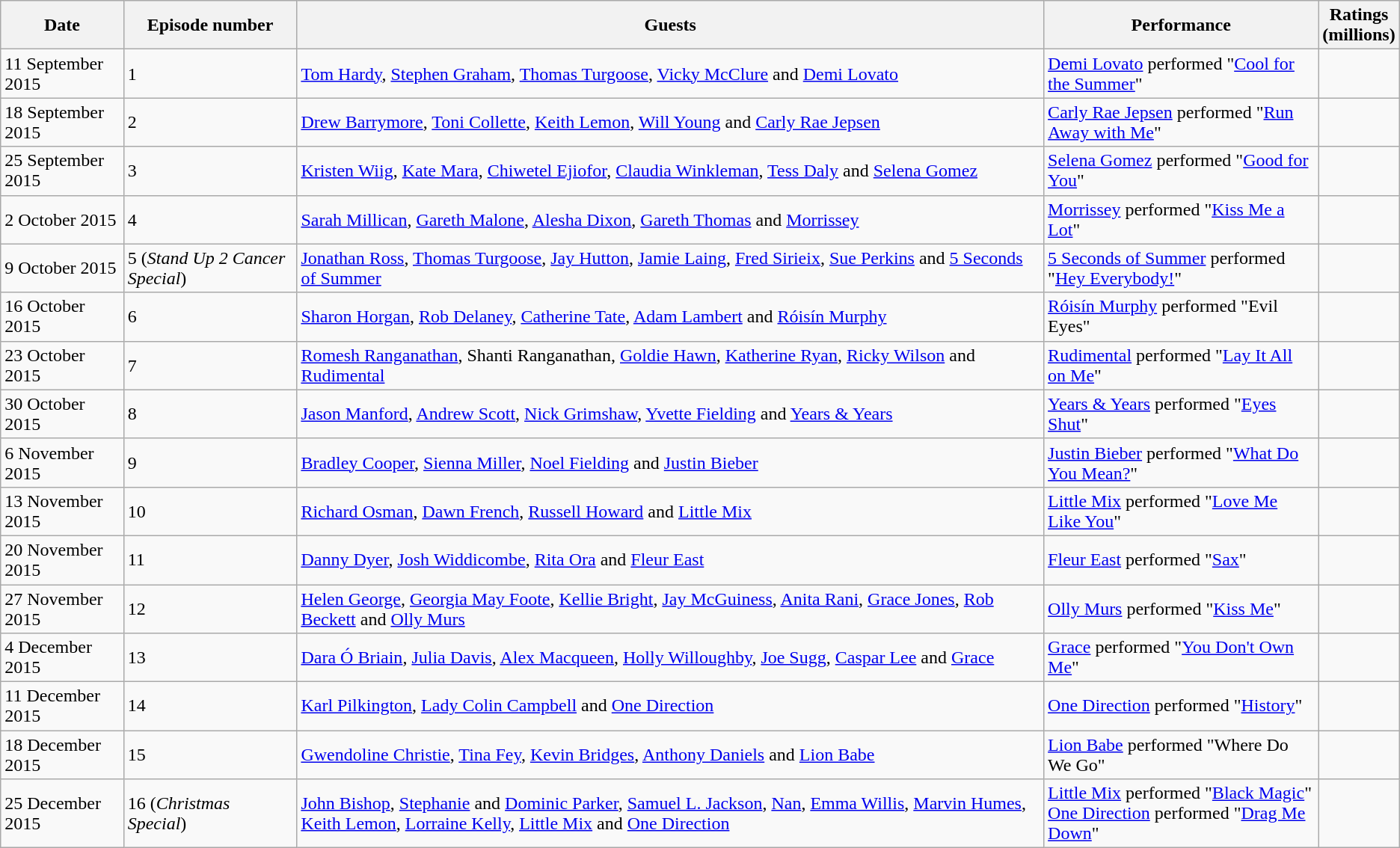<table class="wikitable">
<tr>
<th>Date</th>
<th>Episode number</th>
<th>Guests</th>
<th>Performance</th>
<th>Ratings<br>(millions)</th>
</tr>
<tr>
<td>11 September 2015</td>
<td>1</td>
<td><a href='#'>Tom Hardy</a>, <a href='#'>Stephen Graham</a>, <a href='#'>Thomas Turgoose</a>, <a href='#'>Vicky McClure</a> and <a href='#'>Demi Lovato</a></td>
<td><a href='#'>Demi Lovato</a> performed "<a href='#'>Cool for the Summer</a>"</td>
<td></td>
</tr>
<tr>
<td>18 September 2015</td>
<td>2</td>
<td><a href='#'>Drew Barrymore</a>, <a href='#'>Toni Collette</a>, <a href='#'>Keith Lemon</a>, <a href='#'>Will Young</a> and <a href='#'>Carly Rae Jepsen</a></td>
<td><a href='#'>Carly Rae Jepsen</a> performed "<a href='#'>Run Away with Me</a>"</td>
<td></td>
</tr>
<tr>
<td>25 September 2015</td>
<td>3</td>
<td><a href='#'>Kristen Wiig</a>, <a href='#'>Kate Mara</a>, <a href='#'>Chiwetel Ejiofor</a>, <a href='#'>Claudia Winkleman</a>, <a href='#'>Tess Daly</a> and <a href='#'>Selena Gomez</a></td>
<td><a href='#'>Selena Gomez</a> performed "<a href='#'>Good for You</a>"</td>
<td></td>
</tr>
<tr>
<td>2 October 2015</td>
<td>4</td>
<td><a href='#'>Sarah Millican</a>, <a href='#'>Gareth Malone</a>, <a href='#'>Alesha Dixon</a>, <a href='#'>Gareth Thomas</a> and <a href='#'>Morrissey</a></td>
<td><a href='#'>Morrissey</a> performed "<a href='#'>Kiss Me a Lot</a>"</td>
<td></td>
</tr>
<tr>
<td>9 October 2015</td>
<td>5 (<em>Stand Up 2 Cancer Special</em>)</td>
<td><a href='#'>Jonathan Ross</a>, <a href='#'>Thomas Turgoose</a>, <a href='#'>Jay Hutton</a>, <a href='#'>Jamie Laing</a>, <a href='#'>Fred Sirieix</a>, <a href='#'>Sue Perkins</a> and <a href='#'>5 Seconds of Summer</a></td>
<td><a href='#'>5 Seconds of Summer</a> performed "<a href='#'>Hey Everybody!</a>"</td>
<td></td>
</tr>
<tr>
<td>16 October 2015</td>
<td>6</td>
<td><a href='#'>Sharon Horgan</a>, <a href='#'>Rob Delaney</a>, <a href='#'>Catherine Tate</a>, <a href='#'>Adam Lambert</a> and <a href='#'>Róisín Murphy</a></td>
<td><a href='#'>Róisín Murphy</a> performed "Evil Eyes"</td>
<td></td>
</tr>
<tr>
<td>23 October 2015</td>
<td>7</td>
<td><a href='#'>Romesh Ranganathan</a>, Shanti Ranganathan, <a href='#'>Goldie Hawn</a>, <a href='#'>Katherine Ryan</a>, <a href='#'>Ricky Wilson</a> and <a href='#'>Rudimental</a></td>
<td><a href='#'>Rudimental</a> performed "<a href='#'>Lay It All on Me</a>"</td>
<td></td>
</tr>
<tr>
<td>30 October 2015</td>
<td>8</td>
<td><a href='#'>Jason Manford</a>, <a href='#'>Andrew Scott</a>, <a href='#'>Nick Grimshaw</a>, <a href='#'>Yvette Fielding</a> and <a href='#'>Years & Years</a></td>
<td><a href='#'>Years & Years</a> performed "<a href='#'>Eyes Shut</a>"</td>
<td></td>
</tr>
<tr>
<td>6 November 2015</td>
<td>9</td>
<td><a href='#'>Bradley Cooper</a>, <a href='#'>Sienna Miller</a>, <a href='#'>Noel Fielding</a> and <a href='#'>Justin Bieber</a></td>
<td><a href='#'>Justin Bieber</a> performed "<a href='#'>What Do You Mean?</a>"</td>
<td></td>
</tr>
<tr>
<td>13 November 2015</td>
<td>10</td>
<td><a href='#'>Richard Osman</a>, <a href='#'>Dawn French</a>, <a href='#'>Russell Howard</a> and <a href='#'>Little Mix</a></td>
<td><a href='#'>Little Mix</a> performed "<a href='#'>Love Me Like You</a>"</td>
<td></td>
</tr>
<tr>
<td>20 November 2015</td>
<td>11</td>
<td><a href='#'>Danny Dyer</a>, <a href='#'>Josh Widdicombe</a>, <a href='#'>Rita Ora</a> and <a href='#'>Fleur East</a></td>
<td><a href='#'>Fleur East</a> performed "<a href='#'>Sax</a>"</td>
<td></td>
</tr>
<tr>
<td>27 November 2015</td>
<td>12</td>
<td><a href='#'>Helen George</a>, <a href='#'>Georgia May Foote</a>, <a href='#'>Kellie Bright</a>, <a href='#'>Jay McGuiness</a>, <a href='#'>Anita Rani</a>, <a href='#'>Grace Jones</a>, <a href='#'>Rob Beckett</a> and <a href='#'>Olly Murs</a></td>
<td><a href='#'>Olly Murs</a> performed "<a href='#'>Kiss Me</a>"</td>
<td></td>
</tr>
<tr>
<td>4 December 2015</td>
<td>13</td>
<td><a href='#'>Dara Ó Briain</a>, <a href='#'>Julia Davis</a>, <a href='#'>Alex Macqueen</a>, <a href='#'>Holly Willoughby</a>, <a href='#'>Joe Sugg</a>, <a href='#'>Caspar Lee</a> and <a href='#'>Grace</a></td>
<td><a href='#'>Grace</a> performed "<a href='#'>You Don't Own Me</a>"</td>
<td></td>
</tr>
<tr>
<td>11 December 2015</td>
<td>14</td>
<td><a href='#'>Karl Pilkington</a>, <a href='#'>Lady Colin Campbell</a> and <a href='#'>One Direction</a></td>
<td><a href='#'>One Direction</a> performed "<a href='#'>History</a>"</td>
<td></td>
</tr>
<tr>
<td>18 December 2015</td>
<td>15</td>
<td><a href='#'>Gwendoline Christie</a>, <a href='#'>Tina Fey</a>, <a href='#'>Kevin Bridges</a>, <a href='#'>Anthony Daniels</a> and <a href='#'>Lion Babe</a></td>
<td><a href='#'>Lion Babe</a> performed "Where Do We Go"</td>
<td></td>
</tr>
<tr>
<td>25 December 2015</td>
<td>16 (<em>Christmas Special</em>)</td>
<td><a href='#'>John Bishop</a>, <a href='#'>Stephanie</a> and <a href='#'>Dominic Parker</a>, <a href='#'>Samuel L. Jackson</a>, <a href='#'>Nan</a>, <a href='#'>Emma Willis</a>, <a href='#'>Marvin Humes</a>, <a href='#'>Keith Lemon</a>, <a href='#'>Lorraine Kelly</a>, <a href='#'>Little Mix</a> and <a href='#'>One Direction</a></td>
<td><a href='#'>Little Mix</a> performed "<a href='#'>Black Magic</a>"<br><a href='#'>One Direction</a> performed "<a href='#'>Drag Me Down</a>"</td>
<td></td>
</tr>
</table>
